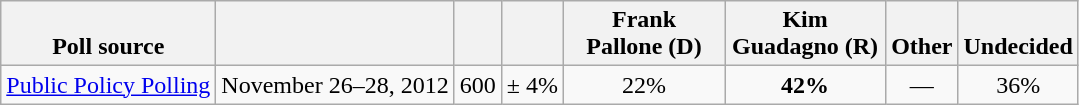<table class="wikitable" style="text-align:center">
<tr valign= bottom>
<th>Poll source</th>
<th></th>
<th></th>
<th></th>
<th style="width:100px;">Frank<br>Pallone (D)</th>
<th style="width:100px;">Kim<br>Guadagno (R)</th>
<th>Other</th>
<th>Undecided</th>
</tr>
<tr>
<td align=left><a href='#'>Public Policy Polling</a></td>
<td>November 26–28, 2012</td>
<td>600</td>
<td>± 4%</td>
<td>22%</td>
<td><strong>42%</strong></td>
<td>—</td>
<td>36%</td>
</tr>
</table>
